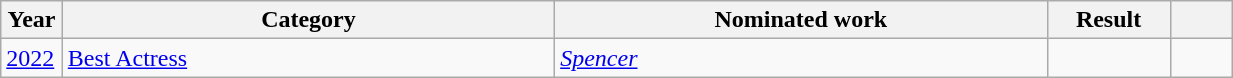<table class="wikitable" style="width:65%;">
<tr>
<th width="5%">Year</th>
<th style="width:40%;">Category</th>
<th style="width:40%;">Nominated work</th>
<th style="width:10%;">Result</th>
<th width="5%"></th>
</tr>
<tr>
<td><a href='#'>2022</a></td>
<td><a href='#'>Best Actress</a></td>
<td><a href='#'><em>Spencer</em></a></td>
<td></td>
<td style="text-align:center;"></td>
</tr>
</table>
